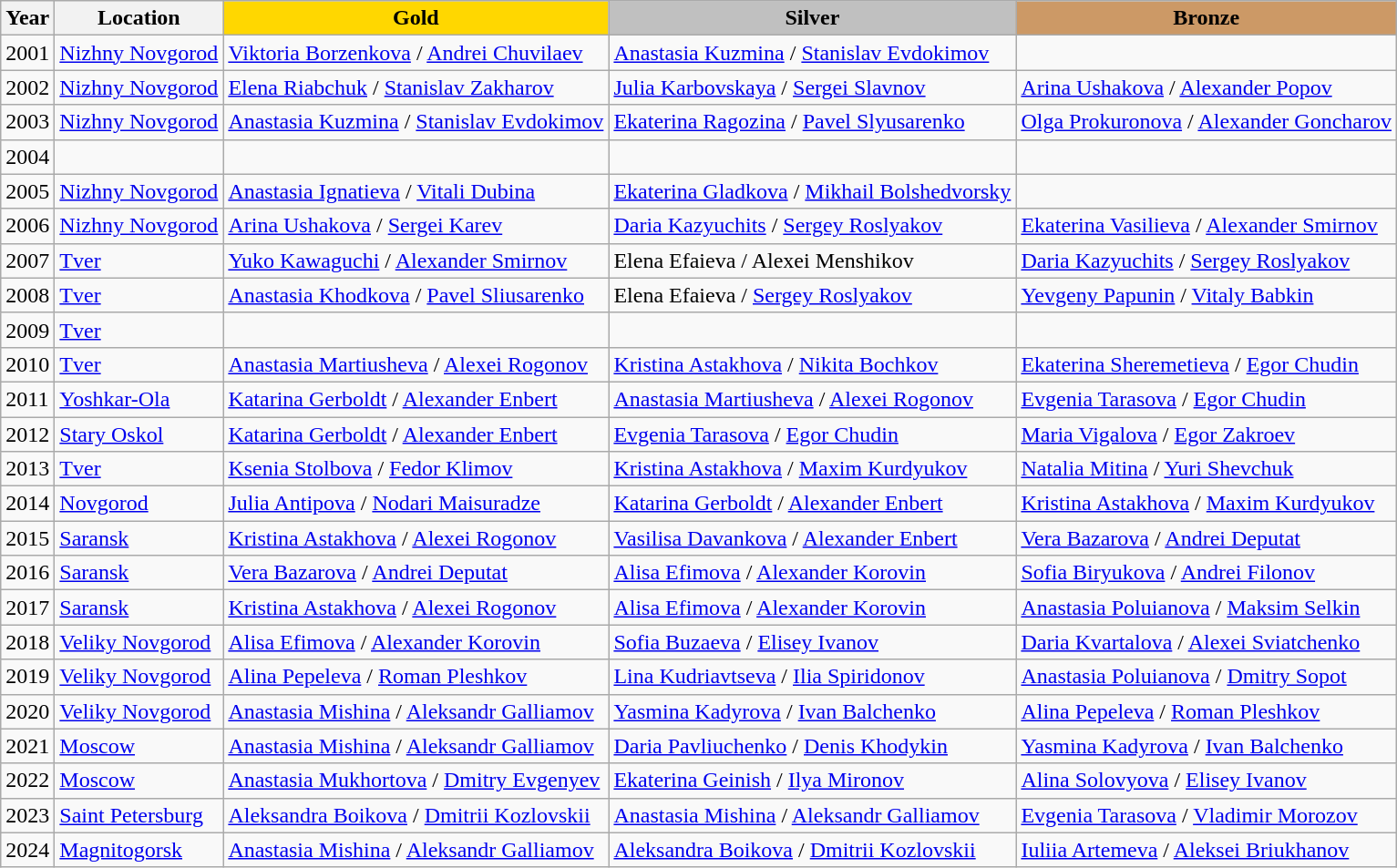<table class="wikitable">
<tr>
<th>Year</th>
<th>Location</th>
<td align=center bgcolor=gold><strong>Gold</strong></td>
<td align=center bgcolor=silver><strong>Silver</strong></td>
<td align=center bgcolor=CC9966><strong>Bronze</strong></td>
</tr>
<tr>
<td>2001</td>
<td><a href='#'>Nizhny Novgorod</a></td>
<td><a href='#'>Viktoria Borzenkova</a> / <a href='#'>Andrei Chuvilaev</a></td>
<td><a href='#'>Anastasia Kuzmina</a> / <a href='#'>Stanislav Evdokimov</a></td>
<td></td>
</tr>
<tr>
<td>2002</td>
<td><a href='#'>Nizhny Novgorod</a></td>
<td><a href='#'>Elena Riabchuk</a> / <a href='#'>Stanislav Zakharov</a></td>
<td><a href='#'>Julia Karbovskaya</a> / <a href='#'>Sergei Slavnov</a></td>
<td><a href='#'>Arina Ushakova</a> / <a href='#'>Alexander Popov</a></td>
</tr>
<tr>
<td>2003</td>
<td><a href='#'>Nizhny Novgorod</a></td>
<td><a href='#'>Anastasia Kuzmina</a> / <a href='#'>Stanislav Evdokimov</a></td>
<td><a href='#'>Ekaterina Ragozina</a> / <a href='#'>Pavel Slyusarenko</a></td>
<td><a href='#'>Olga Prokuronova</a> / <a href='#'>Alexander Goncharov</a></td>
</tr>
<tr>
<td>2004</td>
<td></td>
<td></td>
<td></td>
</tr>
<tr>
<td>2005</td>
<td><a href='#'>Nizhny Novgorod</a></td>
<td><a href='#'>Anastasia Ignatieva</a> / <a href='#'>Vitali Dubina</a></td>
<td><a href='#'>Ekaterina Gladkova</a> / <a href='#'>Mikhail Bolshedvorsky</a></td>
<td></td>
</tr>
<tr>
<td>2006</td>
<td><a href='#'>Nizhny Novgorod</a></td>
<td><a href='#'>Arina Ushakova</a> / <a href='#'>Sergei Karev</a></td>
<td><a href='#'>Daria Kazyuchits</a> / <a href='#'>Sergey Roslyakov</a></td>
<td><a href='#'>Ekaterina Vasilieva</a> / <a href='#'>Alexander Smirnov</a></td>
</tr>
<tr>
<td>2007</td>
<td><a href='#'>Tver</a></td>
<td><a href='#'>Yuko Kawaguchi</a> / <a href='#'>Alexander Smirnov</a></td>
<td>Elena Efaieva / Alexei Menshikov</td>
<td><a href='#'>Daria Kazyuchits</a> / <a href='#'>Sergey Roslyakov</a></td>
</tr>
<tr>
<td>2008</td>
<td><a href='#'>Tver</a></td>
<td><a href='#'>Anastasia Khodkova</a> / <a href='#'>Pavel Sliusarenko</a></td>
<td>Elena Efaieva / <a href='#'>Sergey Roslyakov</a></td>
<td><a href='#'>Yevgeny Papunin</a> / <a href='#'>Vitaly Babkin</a></td>
</tr>
<tr>
<td>2009</td>
<td><a href='#'>Tver</a></td>
<td></td>
<td></td>
</tr>
<tr>
<td>2010</td>
<td><a href='#'>Tver</a></td>
<td><a href='#'>Anastasia Martiusheva</a> / <a href='#'>Alexei Rogonov</a></td>
<td><a href='#'>Kristina Astakhova</a> / <a href='#'>Nikita Bochkov</a></td>
<td><a href='#'>Ekaterina Sheremetieva</a> / <a href='#'>Egor Chudin</a></td>
</tr>
<tr>
<td>2011</td>
<td><a href='#'>Yoshkar-Ola</a></td>
<td><a href='#'>Katarina Gerboldt</a> / <a href='#'>Alexander Enbert</a></td>
<td><a href='#'>Anastasia Martiusheva</a> / <a href='#'>Alexei Rogonov</a></td>
<td><a href='#'>Evgenia Tarasova</a> / <a href='#'>Egor Chudin</a></td>
</tr>
<tr>
<td>2012</td>
<td><a href='#'>Stary Oskol</a></td>
<td><a href='#'>Katarina Gerboldt</a> / <a href='#'>Alexander Enbert</a></td>
<td><a href='#'>Evgenia Tarasova</a> / <a href='#'>Egor Chudin</a></td>
<td><a href='#'>Maria Vigalova</a> / <a href='#'>Egor Zakroev</a></td>
</tr>
<tr>
<td>2013</td>
<td><a href='#'>Tver</a></td>
<td><a href='#'>Ksenia Stolbova</a> / <a href='#'>Fedor Klimov</a></td>
<td><a href='#'>Kristina Astakhova</a> / <a href='#'>Maxim Kurdyukov</a></td>
<td><a href='#'>Natalia Mitina</a> / <a href='#'>Yuri Shevchuk</a></td>
</tr>
<tr>
<td>2014</td>
<td><a href='#'>Novgorod</a></td>
<td><a href='#'>Julia Antipova</a> / <a href='#'>Nodari Maisuradze</a></td>
<td><a href='#'>Katarina Gerboldt</a> / <a href='#'>Alexander Enbert</a></td>
<td><a href='#'>Kristina Astakhova</a> / <a href='#'>Maxim Kurdyukov</a></td>
</tr>
<tr>
<td>2015</td>
<td><a href='#'>Saransk</a></td>
<td><a href='#'>Kristina Astakhova</a> / <a href='#'>Alexei Rogonov</a></td>
<td><a href='#'>Vasilisa Davankova</a> / <a href='#'>Alexander Enbert</a></td>
<td><a href='#'>Vera Bazarova</a> / <a href='#'>Andrei Deputat</a></td>
</tr>
<tr>
<td>2016</td>
<td><a href='#'>Saransk</a></td>
<td><a href='#'>Vera Bazarova</a> / <a href='#'>Andrei Deputat</a></td>
<td><a href='#'>Alisa Efimova</a> / <a href='#'>Alexander Korovin</a></td>
<td><a href='#'>Sofia Biryukova</a> / <a href='#'>Andrei Filonov</a></td>
</tr>
<tr>
<td>2017</td>
<td><a href='#'>Saransk</a></td>
<td><a href='#'>Kristina Astakhova</a> / <a href='#'>Alexei Rogonov</a></td>
<td><a href='#'>Alisa Efimova</a> / <a href='#'>Alexander Korovin</a></td>
<td><a href='#'>Anastasia Poluianova</a> / <a href='#'>Maksim Selkin</a></td>
</tr>
<tr>
<td>2018</td>
<td><a href='#'>Veliky Novgorod</a></td>
<td><a href='#'>Alisa Efimova</a> / <a href='#'>Alexander Korovin</a></td>
<td><a href='#'>Sofia Buzaeva</a> / <a href='#'>Elisey Ivanov</a></td>
<td><a href='#'>Daria Kvartalova</a> / <a href='#'>Alexei Sviatchenko</a></td>
</tr>
<tr>
<td>2019</td>
<td><a href='#'>Veliky Novgorod</a></td>
<td><a href='#'>Alina Pepeleva</a> / <a href='#'>Roman Pleshkov</a></td>
<td><a href='#'>Lina Kudriavtseva</a> / <a href='#'>Ilia Spiridonov</a></td>
<td><a href='#'>Anastasia Poluianova</a> / <a href='#'>Dmitry Sopot</a></td>
</tr>
<tr>
<td>2020</td>
<td><a href='#'>Veliky Novgorod</a></td>
<td><a href='#'>Anastasia Mishina</a> / <a href='#'>Aleksandr Galliamov</a></td>
<td><a href='#'>Yasmina Kadyrova</a> / <a href='#'>Ivan Balchenko</a></td>
<td><a href='#'>Alina Pepeleva</a> / <a href='#'>Roman Pleshkov</a></td>
</tr>
<tr>
<td>2021</td>
<td><a href='#'>Moscow</a></td>
<td><a href='#'>Anastasia Mishina</a> / <a href='#'>Aleksandr Galliamov</a></td>
<td><a href='#'>Daria Pavliuchenko</a> / <a href='#'>Denis Khodykin</a></td>
<td><a href='#'>Yasmina Kadyrova</a> / <a href='#'>Ivan Balchenko</a></td>
</tr>
<tr>
<td>2022</td>
<td><a href='#'>Moscow</a></td>
<td><a href='#'>Anastasia Mukhortova</a> / <a href='#'>Dmitry Evgenyev</a></td>
<td><a href='#'>Ekaterina Geinish</a> / <a href='#'>Ilya Mironov</a></td>
<td><a href='#'>Alina Solovyova</a> / <a href='#'>Elisey Ivanov</a></td>
</tr>
<tr>
<td>2023</td>
<td><a href='#'>Saint Petersburg</a></td>
<td><a href='#'>Aleksandra Boikova</a> / <a href='#'>Dmitrii Kozlovskii</a></td>
<td><a href='#'>Anastasia Mishina</a> / <a href='#'>Aleksandr Galliamov</a></td>
<td><a href='#'>Evgenia Tarasova</a> / <a href='#'>Vladimir Morozov</a></td>
</tr>
<tr>
<td>2024</td>
<td><a href='#'>Magnitogorsk</a></td>
<td><a href='#'>Anastasia Mishina</a> / <a href='#'>Aleksandr Galliamov</a></td>
<td><a href='#'>Aleksandra Boikova</a> / <a href='#'>Dmitrii Kozlovskii</a></td>
<td><a href='#'>Iuliia Artemeva</a> / <a href='#'>Aleksei Briukhanov</a></td>
</tr>
</table>
